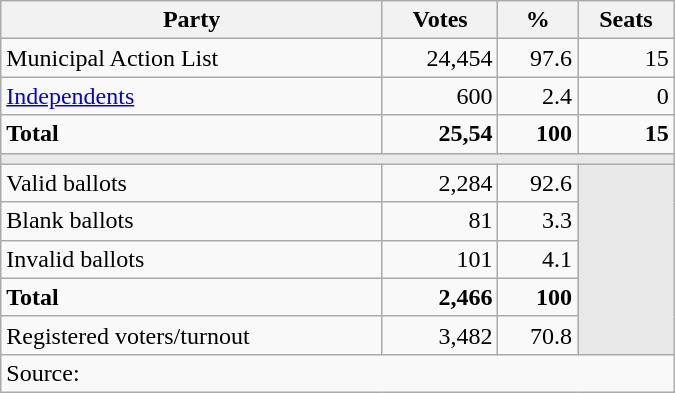<table class=wikitable style=text-align:right width=450>
<tr>
<th>Party</th>
<th>Votes</th>
<th>%</th>
<th>Seats</th>
</tr>
<tr>
<td align=left>Municipal Action List</td>
<td>24,454</td>
<td>97.6</td>
<td>15</td>
</tr>
<tr>
<td align=left><a href='#'>Independents</a></td>
<td>600</td>
<td>2.4</td>
<td>0</td>
</tr>
<tr>
<td align=left><strong>Total</strong></td>
<td><strong>25,54</strong></td>
<td><strong>100</strong></td>
<td><strong>15</strong></td>
</tr>
<tr>
<td bgcolor=#E9E9E9 colspan=4></td>
</tr>
<tr>
<td align=left>Valid ballots</td>
<td>2,284</td>
<td>92.6</td>
<td rowspan=5 bgcolor=#E9E9E9></td>
</tr>
<tr>
<td align=left>Blank ballots</td>
<td>81</td>
<td>3.3</td>
</tr>
<tr>
<td align=left>Invalid ballots</td>
<td>101</td>
<td>4.1</td>
</tr>
<tr>
<td align=left><strong> Total</strong></td>
<td><strong> 2,466</strong></td>
<td><strong>100</strong></td>
</tr>
<tr>
<td align=left>Registered voters/turnout</td>
<td>3,482</td>
<td>70.8</td>
</tr>
<tr>
<td align=left colspan=4>Source: </td>
</tr>
</table>
